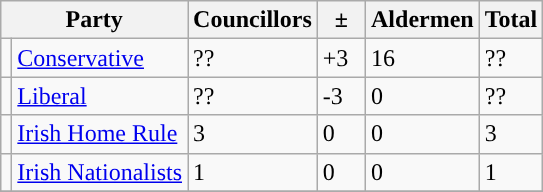<table class="wikitable">
<tr>
<th colspan="2">Party</th>
<th>Councillors</th>
<th>  ±  </th>
<th>Aldermen</th>
<th>Total</th>
</tr>
<tr>
<td style="background-color: "></td>
<td><a href='#'>Conservative</a></td>
<td>??</td>
<td>+3</td>
<td>16</td>
<td>??</td>
</tr>
<tr>
<td style="background-color: "></td>
<td><a href='#'>Liberal</a></td>
<td>??</td>
<td>-3</td>
<td>0</td>
<td>??</td>
</tr>
<tr>
<td style="background-color: "></td>
<td><a href='#'>Irish Home Rule</a></td>
<td>3</td>
<td>0</td>
<td>0</td>
<td>3</td>
</tr>
<tr>
<td style="background-color: "></td>
<td><a href='#'>Irish Nationalists</a></td>
<td>1</td>
<td>0</td>
<td>0</td>
<td>1</td>
</tr>
<tr>
</tr>
</table>
